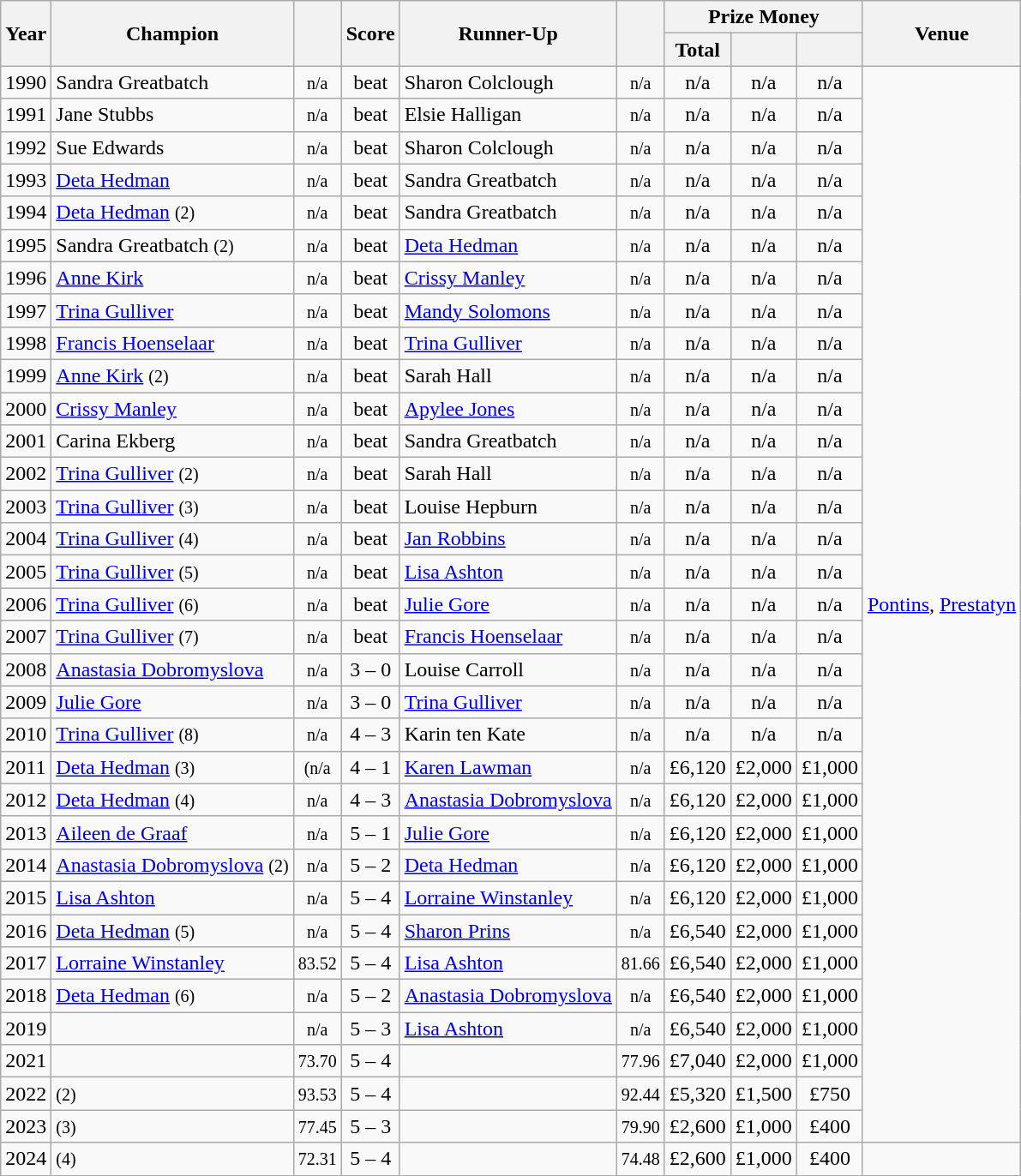<table class="wikitable sortable">
<tr>
<th rowspan=2>Year</th>
<th rowspan=2>Champion</th>
<th rowspan=2></th>
<th rowspan=2>Score</th>
<th rowspan=2>Runner-Up</th>
<th rowspan=2></th>
<th colspan=3>Prize Money</th>
<th rowspan=2>Venue</th>
</tr>
<tr>
<th>Total</th>
<th></th>
<th></th>
</tr>
<tr>
<td>1990</td>
<td> Sandra Greatbatch</td>
<td align=center><small><span>n/a</span></small></td>
<td align=center>beat</td>
<td> Sharon Colclough</td>
<td align=center><small><span>n/a</span></small></td>
<td align=center>n/a</td>
<td align=center>n/a</td>
<td align=center>n/a</td>
<td rowspan=33><a href='#'>Pontins</a>, <a href='#'>Prestatyn</a></td>
</tr>
<tr>
<td>1991</td>
<td> Jane Stubbs</td>
<td align=center><small><span>n/a</span></small></td>
<td align=center>beat</td>
<td> Elsie Halligan</td>
<td align=center><small><span>n/a</span></small></td>
<td align=center>n/a</td>
<td align=center>n/a</td>
<td align=center>n/a</td>
</tr>
<tr>
<td>1992</td>
<td> Sue Edwards</td>
<td align=center><small><span>n/a</span></small></td>
<td align=center>beat</td>
<td> Sharon Colclough</td>
<td align=center><small><span>n/a</span></small></td>
<td align=center>n/a</td>
<td align=center>n/a</td>
<td align=center>n/a</td>
</tr>
<tr>
<td>1993</td>
<td> <a href='#'>Deta Hedman</a></td>
<td align=center><small><span>n/a</span></small></td>
<td align=center>beat</td>
<td> Sandra Greatbatch</td>
<td align=center><small><span>n/a</span></small></td>
<td align=center>n/a</td>
<td align=center>n/a</td>
<td align=center>n/a</td>
</tr>
<tr>
<td>1994</td>
<td> <a href='#'>Deta Hedman</a> <small>(2)</small></td>
<td align=center><small><span>n/a</span></small></td>
<td align=center>beat</td>
<td> Sandra Greatbatch</td>
<td align=center><small><span>n/a</span></small></td>
<td align=center>n/a</td>
<td align=center>n/a</td>
<td align=center>n/a</td>
</tr>
<tr>
<td>1995</td>
<td> Sandra Greatbatch <small>(2)</small></td>
<td align=center><small><span>n/a</span></small></td>
<td align=center>beat</td>
<td> <a href='#'>Deta Hedman</a></td>
<td align=center><small><span>n/a</span></small></td>
<td align=center>n/a</td>
<td align=center>n/a</td>
<td align=center>n/a</td>
</tr>
<tr>
<td>1996</td>
<td> <a href='#'>Anne Kirk</a></td>
<td align=center><small><span>n/a</span></small></td>
<td align=center>beat</td>
<td> <a href='#'>Crissy Manley</a></td>
<td align=center><small><span>n/a</span></small></td>
<td align=center>n/a</td>
<td align=center>n/a</td>
<td align=center>n/a</td>
</tr>
<tr>
<td>1997</td>
<td> <a href='#'>Trina Gulliver</a></td>
<td align=center><small><span>n/a</span></small></td>
<td align=center>beat</td>
<td> <a href='#'>Mandy Solomons</a></td>
<td align=center><small><span>n/a</span></small></td>
<td align=center>n/a</td>
<td align=center>n/a</td>
<td align=center>n/a</td>
</tr>
<tr>
<td>1998</td>
<td> <a href='#'>Francis Hoenselaar</a></td>
<td align=center><small><span>n/a</span></small></td>
<td align=center>beat</td>
<td> <a href='#'>Trina Gulliver</a></td>
<td align=center><small><span>n/a</span></small></td>
<td align=center>n/a</td>
<td align=center>n/a</td>
<td align=center>n/a</td>
</tr>
<tr>
<td>1999</td>
<td> <a href='#'>Anne Kirk</a> <small>(2)</small></td>
<td align=center><small><span>n/a</span></small></td>
<td align=center>beat</td>
<td> Sarah Hall</td>
<td align=center><small><span>n/a</span></small></td>
<td align=center>n/a</td>
<td align=center>n/a</td>
<td align=center>n/a</td>
</tr>
<tr>
<td>2000</td>
<td> <a href='#'>Crissy Manley</a></td>
<td align=center><small><span>n/a</span></small></td>
<td align=center>beat</td>
<td> <a href='#'>Apylee Jones</a></td>
<td align=center><small><span>n/a</span></small></td>
<td align=center>n/a</td>
<td align=center>n/a</td>
<td align=center>n/a</td>
</tr>
<tr>
<td>2001</td>
<td> Carina Ekberg</td>
<td align=center><small><span>n/a</span></small></td>
<td align=center>beat</td>
<td> Sandra Greatbatch</td>
<td align=center><small><span>n/a</span></small></td>
<td align=center>n/a</td>
<td align=center>n/a</td>
<td align=center>n/a</td>
</tr>
<tr>
<td>2002</td>
<td> <a href='#'>Trina Gulliver</a> <small>(2)</small></td>
<td align=center><small><span>n/a</span></small></td>
<td align=center>beat</td>
<td> Sarah Hall</td>
<td align=center><small><span>n/a</span></small></td>
<td align=center>n/a</td>
<td align=center>n/a</td>
<td align=center>n/a</td>
</tr>
<tr>
<td>2003</td>
<td> <a href='#'>Trina Gulliver</a> <small>(3)</small></td>
<td align=center><small><span>n/a</span></small></td>
<td align=center>beat</td>
<td> Louise Hepburn</td>
<td align=center><small><span>n/a</span></small></td>
<td align=center>n/a</td>
<td align=center>n/a</td>
<td align=center>n/a</td>
</tr>
<tr>
<td>2004</td>
<td> <a href='#'>Trina Gulliver</a> <small>(4)</small></td>
<td align=center><small><span>n/a</span></small></td>
<td align=center>beat</td>
<td> <a href='#'>Jan Robbins</a></td>
<td align=center><small><span>n/a</span></small></td>
<td align=center>n/a</td>
<td align=center>n/a</td>
<td align=center>n/a</td>
</tr>
<tr>
<td>2005</td>
<td> <a href='#'>Trina Gulliver</a> <small>(5)</small></td>
<td align=center><small><span>n/a</span></small></td>
<td align=center>beat</td>
<td> <a href='#'>Lisa Ashton</a></td>
<td align=center><small><span>n/a</span></small></td>
<td align=center>n/a</td>
<td align=center>n/a</td>
<td align=center>n/a</td>
</tr>
<tr>
<td>2006</td>
<td> <a href='#'>Trina Gulliver</a> <small>(6)</small></td>
<td align=center><small><span>n/a</span></small></td>
<td align=center>beat</td>
<td> <a href='#'>Julie Gore</a></td>
<td align=center><small><span>n/a</span></small></td>
<td align=center>n/a</td>
<td align=center>n/a</td>
<td align=center>n/a</td>
</tr>
<tr>
<td>2007</td>
<td> <a href='#'>Trina Gulliver</a> <small>(7)</small></td>
<td align=center><small><span>n/a</span></small></td>
<td align=center>beat</td>
<td> <a href='#'>Francis Hoenselaar</a></td>
<td align=center><small><span>n/a</span></small></td>
<td align=center>n/a</td>
<td align=center>n/a</td>
<td align=center>n/a</td>
</tr>
<tr>
<td>2008</td>
<td> <a href='#'>Anastasia Dobromyslova</a></td>
<td align=center><small><span>n/a</span></small></td>
<td align=center>3 – 0</td>
<td> Louise Carroll</td>
<td align=center><small><span>n/a</span></small></td>
<td align=center>n/a</td>
<td align=center>n/a</td>
<td align=center>n/a</td>
</tr>
<tr>
<td>2009</td>
<td> <a href='#'>Julie Gore</a></td>
<td align=center><small><span>n/a</span></small></td>
<td align=center>3 – 0</td>
<td> <a href='#'>Trina Gulliver</a></td>
<td align=center><small><span>n/a</span></small></td>
<td align=center>n/a</td>
<td align=center>n/a</td>
<td align=center>n/a</td>
</tr>
<tr>
<td>2010</td>
<td> <a href='#'>Trina Gulliver</a> <small>(8)</small></td>
<td align=center><small><span>n/a</span></small></td>
<td align=center>4 – 3</td>
<td> Karin ten Kate</td>
<td align=center><small><span>n/a</span></small></td>
<td align=center>n/a</td>
<td align=center>n/a</td>
<td align=center>n/a</td>
</tr>
<tr>
<td>2011</td>
<td> <a href='#'>Deta Hedman</a> <small>(3)</small></td>
<td align=center><small>(<span>n/a</span></small></td>
<td align=center>4 – 1</td>
<td> <a href='#'>Karen Lawman</a></td>
<td align=center><small><span>n/a</span></small></td>
<td align=center>£6,120</td>
<td align=center>£2,000</td>
<td align=center>£1,000</td>
</tr>
<tr>
<td>2012</td>
<td> <a href='#'>Deta Hedman</a> <small>(4)</small></td>
<td align=center><small><span>n/a</span></small></td>
<td align=center>4 – 3</td>
<td> <a href='#'>Anastasia Dobromyslova</a></td>
<td align=center><small><span>n/a</span></small></td>
<td align=center>£6,120</td>
<td align=center>£2,000</td>
<td align=center>£1,000</td>
</tr>
<tr>
<td>2013</td>
<td> <a href='#'>Aileen de Graaf</a></td>
<td align=center><small><span>n/a</span></small></td>
<td align=center>5 – 1</td>
<td> <a href='#'>Julie Gore</a></td>
<td align=center><small><span>n/a</span></small></td>
<td align=center>£6,120</td>
<td align=center>£2,000</td>
<td align=center>£1,000</td>
</tr>
<tr>
<td>2014</td>
<td> <a href='#'>Anastasia Dobromyslova</a> <small>(2)</small></td>
<td align=center><small><span>n/a</span></small></td>
<td align=center>5 – 2</td>
<td> <a href='#'>Deta Hedman</a></td>
<td align=center><small><span>n/a</span></small></td>
<td align=center>£6,120</td>
<td align=center>£2,000</td>
<td align=center>£1,000</td>
</tr>
<tr>
<td>2015</td>
<td> <a href='#'>Lisa Ashton</a></td>
<td align=center><small><span>n/a</span></small></td>
<td align=center>5 – 4</td>
<td> <a href='#'>Lorraine Winstanley</a></td>
<td align=center><small><span>n/a</span></small></td>
<td align=center>£6,120</td>
<td align=center>£2,000</td>
<td align=center>£1,000</td>
</tr>
<tr>
<td>2016</td>
<td> <a href='#'>Deta Hedman</a> <small>(5)</small></td>
<td align=center><small><span>n/a</span></small></td>
<td align=center>5 – 4</td>
<td> <a href='#'>Sharon Prins</a></td>
<td align=center><small><span>n/a</span></small></td>
<td align=center>£6,540</td>
<td align=center>£2,000</td>
<td align=center>£1,000</td>
</tr>
<tr>
<td>2017</td>
<td> <a href='#'>Lorraine Winstanley</a></td>
<td align=center><small><span>83.52</span></small></td>
<td align=center>5 – 4</td>
<td> <a href='#'>Lisa Ashton</a></td>
<td align=center><small><span>81.66</span></small></td>
<td align=center>£6,540</td>
<td align=center>£2,000</td>
<td align=center>£1,000</td>
</tr>
<tr>
<td>2018</td>
<td> <a href='#'>Deta Hedman</a> <small>(6)</small></td>
<td align=center><small><span>n/a</span></small></td>
<td align=center>5 – 2</td>
<td> <a href='#'>Anastasia Dobromyslova</a></td>
<td align=center><small><span>n/a</span></small></td>
<td align=center>£6,540</td>
<td align=center>£2,000</td>
<td align=center>£1,000</td>
</tr>
<tr>
<td>2019</td>
<td></td>
<td align=center><small><span>n/a</span></small></td>
<td align=center>5 – 3</td>
<td> <a href='#'>Lisa Ashton</a></td>
<td align=center><small><span>n/a</span></small></td>
<td align=center>£6,540</td>
<td align=center>£2,000</td>
<td align=center>£1,000</td>
</tr>
<tr>
<td>2021</td>
<td></td>
<td align=center><small><span>73.70</span></small></td>
<td align=center>5 – 4</td>
<td></td>
<td align=center><small><span>77.96</span></small></td>
<td align=center>£7,040</td>
<td align=center>£2,000</td>
<td align=center>£1,000</td>
</tr>
<tr>
<td>2022</td>
<td> <small>(2)</small></td>
<td align=center><small><span>93.53</span></small></td>
<td align=center>5 – 4</td>
<td></td>
<td align=center><small><span>92.44</span></small></td>
<td align=center>£5,320</td>
<td align=center>£1,500</td>
<td align=center>£750</td>
</tr>
<tr>
<td>2023</td>
<td> <small>(3)</small></td>
<td align=center><small><span>77.45</span></small></td>
<td align=center>5 – 3</td>
<td></td>
<td align=center><small><span>79.90</span></small></td>
<td align=center>£2,600</td>
<td align=center>£1,000</td>
<td align=center>£400</td>
</tr>
<tr>
<td>2024</td>
<td> <small>(4)</small></td>
<td align=center><small><span>72.31</span></small></td>
<td align=center>5 – 4</td>
<td></td>
<td align=center><small><span>74.48</span></small></td>
<td align=center>£2,600</td>
<td align=center>£1,000</td>
<td align=center>£400</td>
</tr>
</table>
